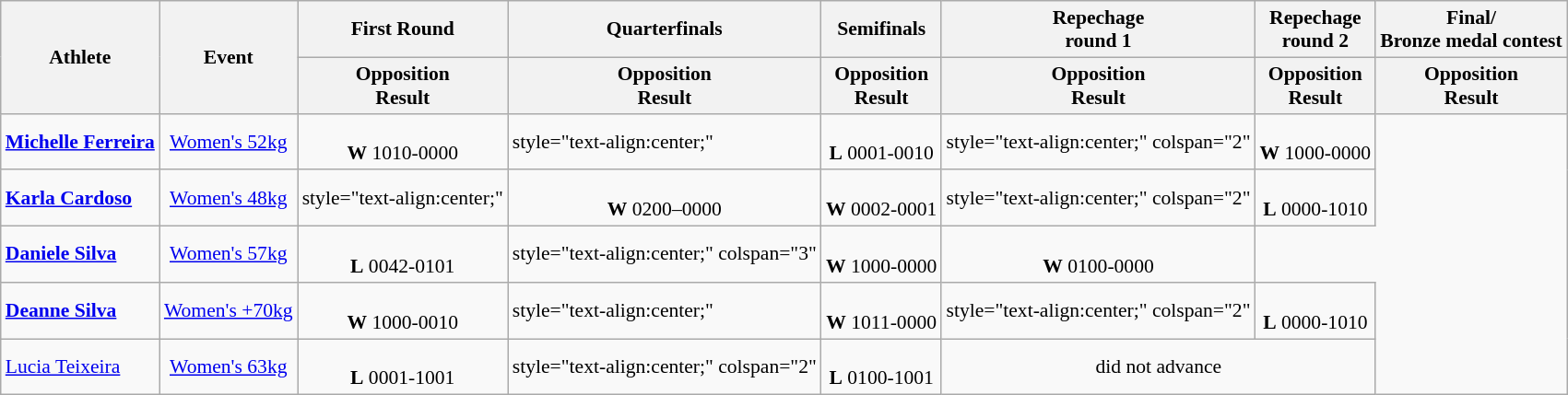<table class=wikitable style="font-size:90%">
<tr>
<th rowspan="2">Athlete</th>
<th rowspan="2">Event</th>
<th>First Round</th>
<th>Quarterfinals</th>
<th>Semifinals</th>
<th>Repechage <br>round 1</th>
<th>Repechage <br>round 2</th>
<th>Final/<br>Bronze medal contest</th>
</tr>
<tr>
<th>Opposition<br>Result</th>
<th>Opposition<br>Result</th>
<th>Opposition<br>Result</th>
<th>Opposition<br>Result</th>
<th>Opposition<br>Result</th>
<th>Opposition<br>Result</th>
</tr>
<tr>
<td><strong><a href='#'>Michelle Ferreira</a></strong></td>
<td style="text-align:center;"><a href='#'>Women's 52kg</a></td>
<td style="text-align:center;"><br> <strong>W</strong> 1010-0000</td>
<td>style="text-align:center;" </td>
<td style="text-align:center;"><br> <strong>L</strong> 0001-0010</td>
<td>style="text-align:center;" colspan="2" </td>
<td style="text-align:center;"><br> <strong>W</strong> 1000-0000 </td>
</tr>
<tr>
<td><strong><a href='#'>Karla Cardoso</a></strong></td>
<td style="text-align:center;"><a href='#'>Women's 48kg</a></td>
<td>style="text-align:center;" </td>
<td style="text-align:center;"><br> <strong>W</strong> 0200–0000</td>
<td style="text-align:center;"><br> <strong>W</strong> 0002-0001</td>
<td>style="text-align:center;" colspan="2" </td>
<td style="text-align:center;"><br> <strong>L</strong> 0000-1010 </td>
</tr>
<tr>
<td><strong><a href='#'>Daniele Silva</a></strong></td>
<td style="text-align:center;"><a href='#'>Women's 57kg</a></td>
<td style="text-align:center;"><br> <strong>L</strong> 0042-0101</td>
<td>style="text-align:center;" colspan="3" </td>
<td style="text-align:center;"><br> <strong>W</strong> 1000-0000</td>
<td style="text-align:center;"><br> <strong>W</strong> 0100-0000 </td>
</tr>
<tr>
<td><strong><a href='#'>Deanne Silva</a></strong></td>
<td style="text-align:center;"><a href='#'>Women's +70kg</a></td>
<td style="text-align:center;"><br> <strong>W</strong> 1000-0010</td>
<td>style="text-align:center;" </td>
<td style="text-align:center;"><br> <strong>W</strong> 1011-0000</td>
<td>style="text-align:center;" colspan="2" </td>
<td style="text-align:center;"><br> <strong>L</strong> 0000-1010 </td>
</tr>
<tr>
<td><a href='#'>Lucia Teixeira</a></td>
<td style="text-align:center;"><a href='#'>Women's 63kg</a></td>
<td style="text-align:center;"><br> <strong>L</strong> 0001-1001</td>
<td>style="text-align:center;" colspan="2" </td>
<td style="text-align:center;"><br> <strong>L</strong> 0100-1001</td>
<td style="text-align:center;" colspan="2">did not advance</td>
</tr>
</table>
